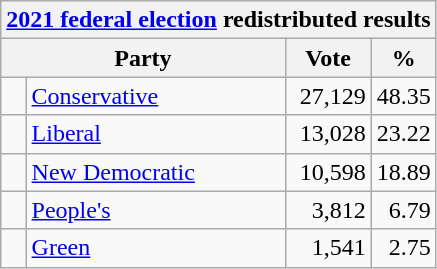<table class="wikitable">
<tr>
<th colspan="4"><a href='#'>2021 federal election</a> redistributed results</th>
</tr>
<tr>
<th bgcolor="#DDDDFF" width="130px" colspan="2">Party</th>
<th bgcolor="#DDDDFF" width="50px">Vote</th>
<th bgcolor="#DDDDFF" width="30px">%</th>
</tr>
<tr>
<td> </td>
<td><a href='#'>Conservative</a></td>
<td align=right>27,129</td>
<td align=right>48.35</td>
</tr>
<tr>
<td> </td>
<td><a href='#'>Liberal</a></td>
<td align=right>13,028</td>
<td align=right>23.22</td>
</tr>
<tr>
<td> </td>
<td><a href='#'>New Democratic</a></td>
<td align=right>10,598</td>
<td align=right>18.89</td>
</tr>
<tr>
<td> </td>
<td><a href='#'>People's</a></td>
<td align=right>3,812</td>
<td align=right>6.79</td>
</tr>
<tr>
<td> </td>
<td><a href='#'>Green</a></td>
<td align=right>1,541</td>
<td align=right>2.75</td>
</tr>
</table>
